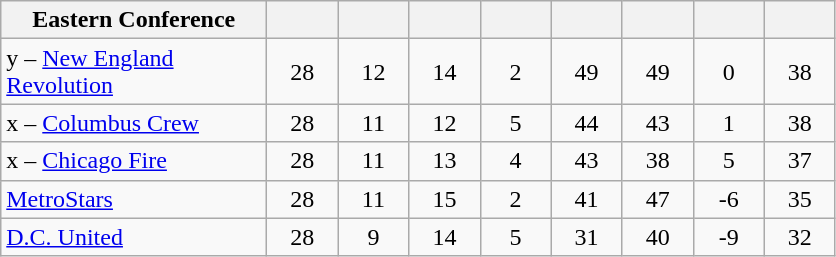<table class="wikitable" style="text-align: center;">
<tr>
<th width="170">Eastern Conference</th>
<th width="40"></th>
<th width="40"></th>
<th width="40"></th>
<th width="40"></th>
<th width="40"></th>
<th width="40"></th>
<th width="40"></th>
<th width="40"></th>
</tr>
<tr>
<td align=left>y – <a href='#'>New England Revolution</a></td>
<td>28</td>
<td>12</td>
<td>14</td>
<td>2</td>
<td>49</td>
<td>49</td>
<td>0</td>
<td>38</td>
</tr>
<tr>
<td align=left>x – <a href='#'>Columbus Crew</a></td>
<td>28</td>
<td>11</td>
<td>12</td>
<td>5</td>
<td>44</td>
<td>43</td>
<td>1</td>
<td>38</td>
</tr>
<tr>
<td align=left>x – <a href='#'>Chicago Fire</a></td>
<td>28</td>
<td>11</td>
<td>13</td>
<td>4</td>
<td>43</td>
<td>38</td>
<td>5</td>
<td>37</td>
</tr>
<tr>
<td align=left><a href='#'>MetroStars</a></td>
<td>28</td>
<td>11</td>
<td>15</td>
<td>2</td>
<td>41</td>
<td>47</td>
<td>-6</td>
<td>35</td>
</tr>
<tr>
<td align=left><a href='#'>D.C. United</a></td>
<td>28</td>
<td>9</td>
<td>14</td>
<td>5</td>
<td>31</td>
<td>40</td>
<td>-9</td>
<td>32</td>
</tr>
</table>
